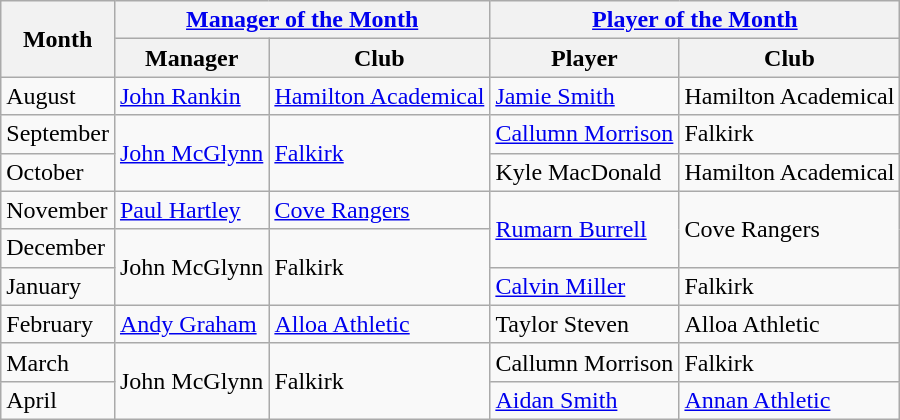<table class="wikitable">
<tr>
<th rowspan="2">Month</th>
<th colspan="2"><a href='#'>Manager of the Month</a></th>
<th colspan="2"><a href='#'>Player of the Month</a></th>
</tr>
<tr>
<th>Manager</th>
<th>Club</th>
<th>Player</th>
<th>Club</th>
</tr>
<tr>
<td>August</td>
<td> <a href='#'>John Rankin</a></td>
<td><a href='#'>Hamilton Academical</a></td>
<td> <a href='#'>Jamie Smith</a></td>
<td>Hamilton Academical</td>
</tr>
<tr>
<td>September</td>
<td rowspan="2"> <a href='#'>John McGlynn</a></td>
<td rowspan="2"><a href='#'>Falkirk</a></td>
<td> <a href='#'>Callumn Morrison</a></td>
<td>Falkirk</td>
</tr>
<tr>
<td>October</td>
<td> Kyle MacDonald</td>
<td>Hamilton Academical</td>
</tr>
<tr>
<td>November</td>
<td> <a href='#'>Paul Hartley</a></td>
<td><a href='#'>Cove Rangers</a></td>
<td rowspan="2"> <a href='#'>Rumarn Burrell</a></td>
<td rowspan="2">Cove Rangers</td>
</tr>
<tr>
<td>December</td>
<td rowspan="2"> John McGlynn</td>
<td rowspan="2">Falkirk</td>
</tr>
<tr>
<td>January</td>
<td> <a href='#'>Calvin Miller</a></td>
<td>Falkirk</td>
</tr>
<tr>
<td>February</td>
<td> <a href='#'>Andy Graham</a></td>
<td><a href='#'>Alloa Athletic</a></td>
<td> Taylor Steven</td>
<td>Alloa Athletic</td>
</tr>
<tr>
<td>March</td>
<td rowspan="2"> John McGlynn</td>
<td rowspan="2">Falkirk</td>
<td> Callumn Morrison</td>
<td>Falkirk</td>
</tr>
<tr>
<td>April</td>
<td> <a href='#'>Aidan Smith</a></td>
<td><a href='#'>Annan Athletic</a></td>
</tr>
</table>
